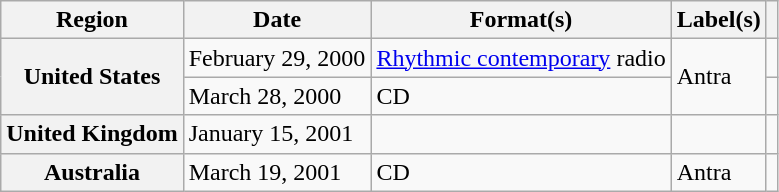<table class="wikitable plainrowheaders">
<tr>
<th scope="col">Region</th>
<th scope="col">Date</th>
<th scope="col">Format(s)</th>
<th scope="col">Label(s)</th>
<th scope="col"></th>
</tr>
<tr>
<th scope="row" rowspan="2">United States</th>
<td>February 29, 2000</td>
<td><a href='#'>Rhythmic contemporary</a> radio</td>
<td rowspan="2">Antra</td>
<td></td>
</tr>
<tr>
<td>March 28, 2000</td>
<td>CD</td>
<td></td>
</tr>
<tr>
<th scope="row">United Kingdom</th>
<td>January 15, 2001</td>
<td></td>
<td></td>
<td></td>
</tr>
<tr>
<th scope="row">Australia</th>
<td>March 19, 2001</td>
<td>CD</td>
<td>Antra</td>
<td></td>
</tr>
</table>
